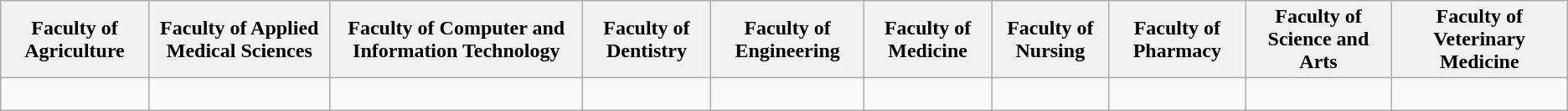<table class="wikitable">
<tr>
<th>Faculty of Agriculture</th>
<th>Faculty of Applied Medical Sciences</th>
<th>Faculty of Computer and Information Technology</th>
<th>Faculty of Dentistry</th>
<th>Faculty of Engineering</th>
<th>Faculty of Medicine</th>
<th>Faculty of Nursing</th>
<th>Faculty of Pharmacy</th>
<th>Faculty of Science and Arts</th>
<th>Faculty of Veterinary Medicine</th>
</tr>
<tr>
<td> </td>
<td> </td>
<td> </td>
<td> </td>
<td> </td>
<td> </td>
<td> </td>
<td> </td>
<td> </td>
<td> </td>
</tr>
</table>
